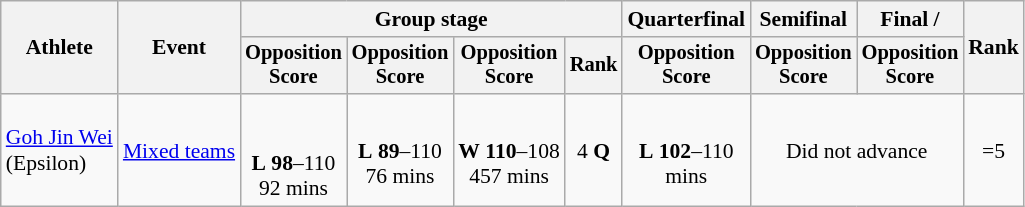<table class="wikitable" style="font-size:90%">
<tr>
<th rowspan=2>Athlete</th>
<th rowspan=2>Event</th>
<th colspan=4>Group stage</th>
<th>Quarterfinal</th>
<th>Semifinal</th>
<th>Final / </th>
<th rowspan=2>Rank</th>
</tr>
<tr style="font-size:95%">
<th>Opposition<br>Score</th>
<th>Opposition<br>Score</th>
<th>Opposition<br>Score</th>
<th>Rank</th>
<th>Opposition<br>Score</th>
<th>Opposition<br>Score</th>
<th>Opposition<br>Score</th>
</tr>
<tr align=center>
<td align=left><a href='#'>Goh Jin Wei</a><br>(Epsilon)</td>
<td align=left><a href='#'>Mixed teams</a></td>
<td align=center><br><br><strong>L</strong> <strong>98</strong>–110<br>92 mins</td>
<td align=center><br><strong>L</strong> <strong>89</strong>–110<br>76 mins</td>
<td align=center><br><strong>W</strong> <strong>110</strong>–108<br>457 mins</td>
<td align=center>4 <strong>Q</strong></td>
<td align=center><br><strong>L</strong> <strong>102</strong>–110<br> mins</td>
<td colspan="2" align=center>Did not advance</td>
<td align=center>=5</td>
</tr>
</table>
